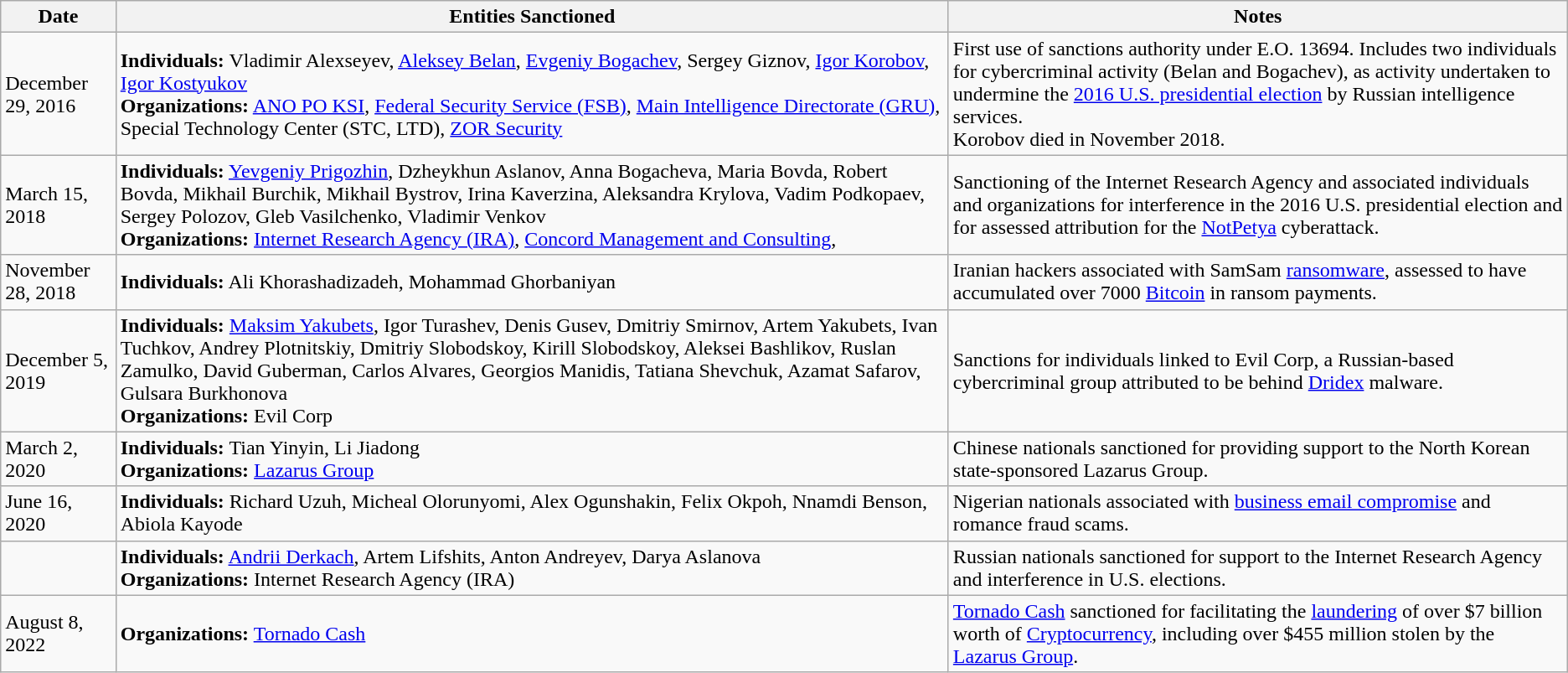<table class="wikitable">
<tr>
<th>Date</th>
<th>Entities Sanctioned</th>
<th>Notes</th>
</tr>
<tr>
<td>December 29, 2016</td>
<td><strong>Individuals:</strong> Vladimir Alexseyev, <a href='#'>Aleksey Belan</a>, <a href='#'>Evgeniy Bogachev</a>, Sergey Giznov, <a href='#'>Igor Korobov</a>, <a href='#'>Igor Kostyukov</a><br><strong>Organizations:</strong> <a href='#'>ANO PO KSI</a>, <a href='#'>Federal Security Service (FSB)</a>, <a href='#'>Main Intelligence Directorate (GRU)</a>, Special Technology Center (STC, LTD), <a href='#'>ZOR Security</a></td>
<td>First use of sanctions authority under E.O. 13694. Includes two individuals for cybercriminal activity (Belan and Bogachev), as activity undertaken to undermine the <a href='#'>2016 U.S. presidential election</a> by Russian intelligence services.<br>Korobov died in November 2018.</td>
</tr>
<tr>
<td>March 15, 2018</td>
<td><strong>Individuals:</strong> <a href='#'>Yevgeniy Prigozhin</a>, Dzheykhun Aslanov, Anna Bogacheva, Maria Bovda, Robert Bovda, Mikhail Burchik, Mikhail Bystrov, Irina Kaverzina, Aleksandra Krylova, Vadim Podkopaev, Sergey Polozov, Gleb Vasilchenko, Vladimir Venkov<br><strong>Organizations:</strong> <a href='#'>Internet Research Agency (IRA)</a>, <a href='#'>Concord Management and Consulting</a>,</td>
<td>Sanctioning of the Internet Research Agency and associated individuals and organizations for interference in the 2016 U.S. presidential election and for assessed attribution for the <a href='#'>NotPetya</a> cyberattack.</td>
</tr>
<tr>
<td>November 28, 2018</td>
<td><strong>Individuals:</strong> Ali Khorashadizadeh, Mohammad Ghorbaniyan</td>
<td>Iranian hackers associated with SamSam <a href='#'>ransomware</a>, assessed to have accumulated over 7000 <a href='#'>Bitcoin</a> in ransom payments.</td>
</tr>
<tr>
<td>December 5, 2019</td>
<td><strong>Individuals:</strong> <a href='#'>Maksim Yakubets</a>, Igor Turashev, Denis Gusev, Dmitriy Smirnov, Artem Yakubets, Ivan Tuchkov, Andrey Plotnitskiy, Dmitriy Slobodskoy, Kirill Slobodskoy, Aleksei Bashlikov, Ruslan Zamulko, David Guberman, Carlos Alvares, Georgios Manidis, Tatiana Shevchuk, Azamat Safarov, Gulsara Burkhonova<br><strong>Organizations:</strong> Evil Corp</td>
<td>Sanctions for individuals linked to Evil Corp, a Russian-based cybercriminal group attributed to be behind <a href='#'>Dridex</a> malware.</td>
</tr>
<tr>
<td>March 2, 2020</td>
<td><strong>Individuals:</strong> Tian Yinyin, Li Jiadong<br><strong>Organizations:</strong> <a href='#'>Lazarus Group</a></td>
<td>Chinese nationals sanctioned for providing support to the North Korean state-sponsored Lazarus Group.</td>
</tr>
<tr>
<td>June 16, 2020</td>
<td><strong>Individuals:</strong> Richard Uzuh, Micheal Olorunyomi, Alex Ogunshakin, Felix Okpoh, Nnamdi Benson, Abiola Kayode</td>
<td>Nigerian nationals associated with <a href='#'>business email compromise</a> and romance fraud scams.</td>
</tr>
<tr>
<td></td>
<td><strong>Individuals:</strong> <a href='#'>Andrii Derkach</a>, Artem Lifshits, Anton Andreyev, Darya Aslanova<br><strong>Organizations:</strong> Internet Research Agency (IRA)</td>
<td>Russian nationals sanctioned for support to the Internet Research Agency and interference in U.S. elections.</td>
</tr>
<tr>
<td>August 8, 2022</td>
<td><strong>Organizations:</strong> <a href='#'>Tornado Cash</a></td>
<td><a href='#'>Tornado Cash</a> sanctioned for facilitating the <a href='#'>laundering</a> of over $7 billion worth of <a href='#'>Cryptocurrency</a>, including over $455 million stolen by the <a href='#'>Lazarus Group</a>.</td>
</tr>
</table>
